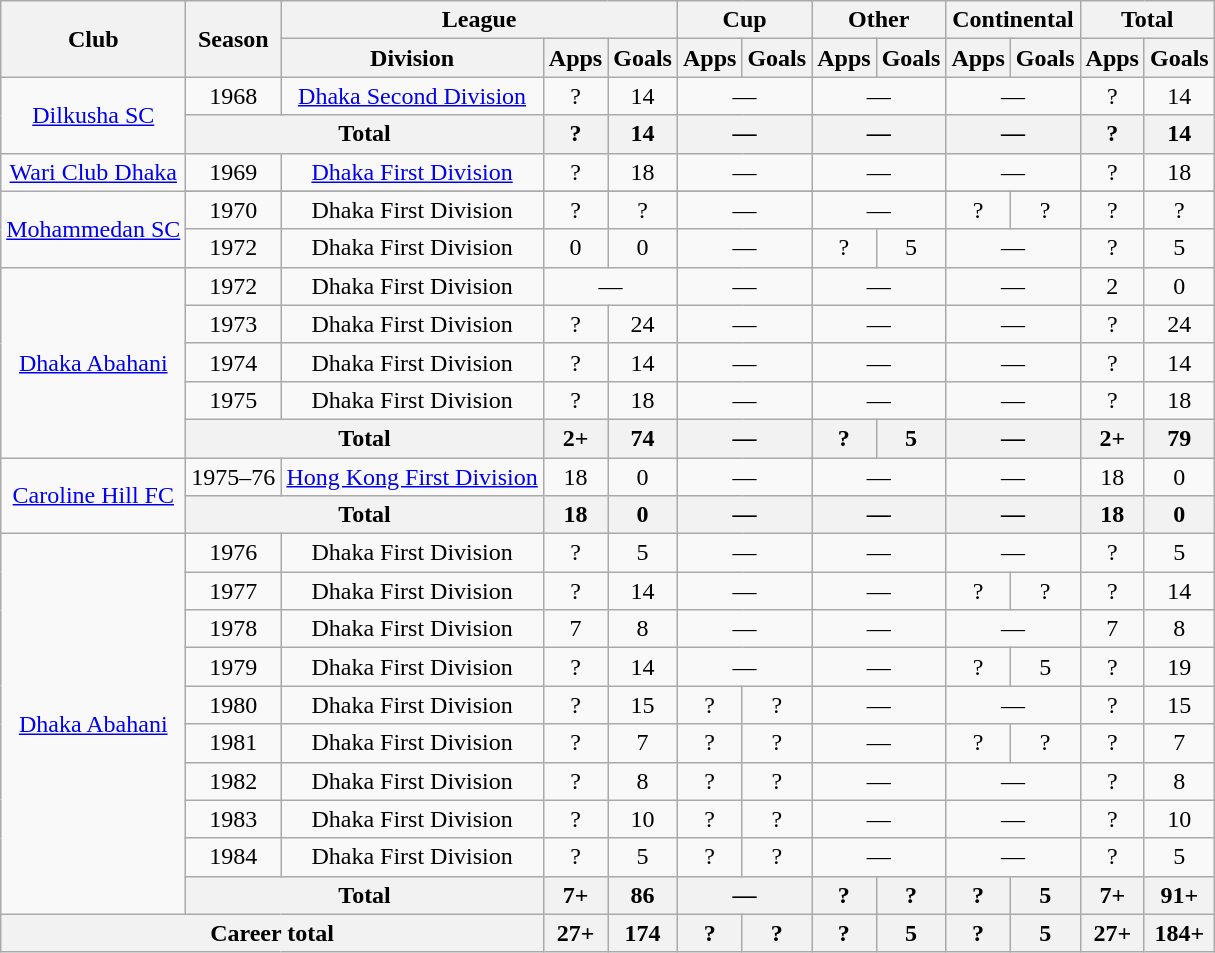<table class="wikitable" style="text-align:center">
<tr>
<th rowspan="2">Club</th>
<th rowspan="2">Season</th>
<th colspan="3">League</th>
<th colspan="2">Cup</th>
<th colspan="2">Other</th>
<th colspan="2">Continental</th>
<th colspan="2">Total</th>
</tr>
<tr>
<th>Division</th>
<th>Apps</th>
<th>Goals</th>
<th>Apps</th>
<th>Goals</th>
<th>Apps</th>
<th>Goals</th>
<th>Apps</th>
<th>Goals</th>
<th>Apps</th>
<th>Goals</th>
</tr>
<tr>
<td rowspan=2><a href='#'>Dilkusha SC</a></td>
<td>1968</td>
<td><a href='#'>Dhaka Second Division</a></td>
<td>?</td>
<td>14</td>
<td colspan="2">—</td>
<td colspan="2">—</td>
<td colspan="2">—</td>
<td>?</td>
<td>14</td>
</tr>
<tr>
<th colspan="2">Total</th>
<th>?</th>
<th>14</th>
<th colspan="2">—</th>
<th colspan="2">—</th>
<th colspan="2">—</th>
<th>?</th>
<th>14</th>
</tr>
<tr>
<td><a href='#'>Wari Club Dhaka</a></td>
<td>1969</td>
<td><a href='#'>Dhaka First Division</a></td>
<td>?</td>
<td>18</td>
<td colspan="2">—</td>
<td colspan="2">—</td>
<td colspan="2">—</td>
<td>?</td>
<td>18</td>
</tr>
<tr>
<td rowspan=3><a href='#'>Mohammedan SC</a></td>
</tr>
<tr>
<td>1970</td>
<td>Dhaka First Division</td>
<td>?</td>
<td>?</td>
<td colspan="2">—</td>
<td colspan="2">—</td>
<td>?</td>
<td>?</td>
<td>?</td>
<td>?</td>
</tr>
<tr>
<td>1972</td>
<td>Dhaka First Division</td>
<td>0</td>
<td>0</td>
<td colspan="2">—</td>
<td>?</td>
<td>5</td>
<td colspan="2">—</td>
<td>?</td>
<td>5</td>
</tr>
<tr>
<td rowspan=5><a href='#'>Dhaka Abahani</a></td>
<td>1972</td>
<td>Dhaka First Division</td>
<td colspan="2">—</td>
<td colspan="2">—</td>
<td colspan="2">—</td>
<td colspan="2">—</td>
<td>2</td>
<td>0</td>
</tr>
<tr>
<td>1973</td>
<td>Dhaka First Division</td>
<td>?</td>
<td>24</td>
<td colspan="2">—</td>
<td colspan="2">—</td>
<td colspan="2">—</td>
<td>?</td>
<td>24</td>
</tr>
<tr>
<td>1974</td>
<td>Dhaka First Division</td>
<td>?</td>
<td>14</td>
<td colspan="2">—</td>
<td colspan="2">—</td>
<td colspan="2">—</td>
<td>?</td>
<td>14</td>
</tr>
<tr>
<td>1975</td>
<td>Dhaka First Division</td>
<td>?</td>
<td>18</td>
<td colspan="2">—</td>
<td colspan="2">—</td>
<td colspan="2">—</td>
<td>?</td>
<td>18</td>
</tr>
<tr>
<th colspan="2">Total</th>
<th>2+</th>
<th>74</th>
<th colspan="2">—</th>
<th>?</th>
<th>5</th>
<th colspan="2">—</th>
<th>2+</th>
<th>79</th>
</tr>
<tr>
<td rowspan=2><a href='#'>Caroline Hill FC</a></td>
<td>1975–76</td>
<td><a href='#'>Hong Kong First Division</a></td>
<td>18</td>
<td>0</td>
<td colspan="2">—</td>
<td colspan="2">—</td>
<td colspan="2">—</td>
<td>18</td>
<td>0</td>
</tr>
<tr>
<th colspan="2">Total</th>
<th>18</th>
<th>0</th>
<th colspan="2">—</th>
<th colspan="2">—</th>
<th colspan="2">—</th>
<th>18</th>
<th>0</th>
</tr>
<tr>
<td rowspan=10><a href='#'>Dhaka Abahani</a></td>
<td>1976</td>
<td>Dhaka First Division</td>
<td>?</td>
<td>5</td>
<td colspan="2">—</td>
<td colspan="2">—</td>
<td colspan="2">—</td>
<td>?</td>
<td>5</td>
</tr>
<tr>
<td>1977</td>
<td>Dhaka First Division</td>
<td>?</td>
<td>14</td>
<td colspan="2">—</td>
<td colspan="2">—</td>
<td>?</td>
<td>?</td>
<td>?</td>
<td>14</td>
</tr>
<tr>
<td>1978</td>
<td>Dhaka First Division</td>
<td>7</td>
<td>8</td>
<td colspan="2">—</td>
<td colspan="2">—</td>
<td colspan="2">—</td>
<td>7</td>
<td>8</td>
</tr>
<tr>
<td>1979</td>
<td>Dhaka First Division</td>
<td>?</td>
<td>14</td>
<td colspan="2">—</td>
<td colspan="2">—</td>
<td>?</td>
<td>5</td>
<td>?</td>
<td>19</td>
</tr>
<tr>
<td>1980</td>
<td>Dhaka First Division</td>
<td>?</td>
<td>15</td>
<td>?</td>
<td>?</td>
<td colspan="2">—</td>
<td colspan="2">—</td>
<td>?</td>
<td>15</td>
</tr>
<tr>
<td>1981</td>
<td>Dhaka First Division</td>
<td>?</td>
<td>7</td>
<td>?</td>
<td>?</td>
<td colspan="2">—</td>
<td>?</td>
<td>?</td>
<td>?</td>
<td>7</td>
</tr>
<tr>
<td>1982</td>
<td>Dhaka First Division</td>
<td>?</td>
<td>8</td>
<td>?</td>
<td>?</td>
<td colspan="2">—</td>
<td colspan="2">—</td>
<td>?</td>
<td>8</td>
</tr>
<tr>
<td>1983</td>
<td>Dhaka First Division</td>
<td>?</td>
<td>10</td>
<td>?</td>
<td>?</td>
<td colspan="2">—</td>
<td colspan="2">—</td>
<td>?</td>
<td>10</td>
</tr>
<tr>
<td>1984</td>
<td>Dhaka First Division</td>
<td>?</td>
<td>5</td>
<td>?</td>
<td>?</td>
<td colspan="2">—</td>
<td colspan="2">—</td>
<td>?</td>
<td>5</td>
</tr>
<tr>
<th colspan="2">Total</th>
<th>7+</th>
<th>86</th>
<th colspan="2">—</th>
<th>?</th>
<th>?</th>
<th>?</th>
<th>5</th>
<th>7+</th>
<th>91+</th>
</tr>
<tr>
<th colspan="3">Career total</th>
<th>27+</th>
<th>174</th>
<th>?</th>
<th>?</th>
<th>?</th>
<th>5</th>
<th>?</th>
<th>5</th>
<th>27+</th>
<th>184+</th>
</tr>
</table>
